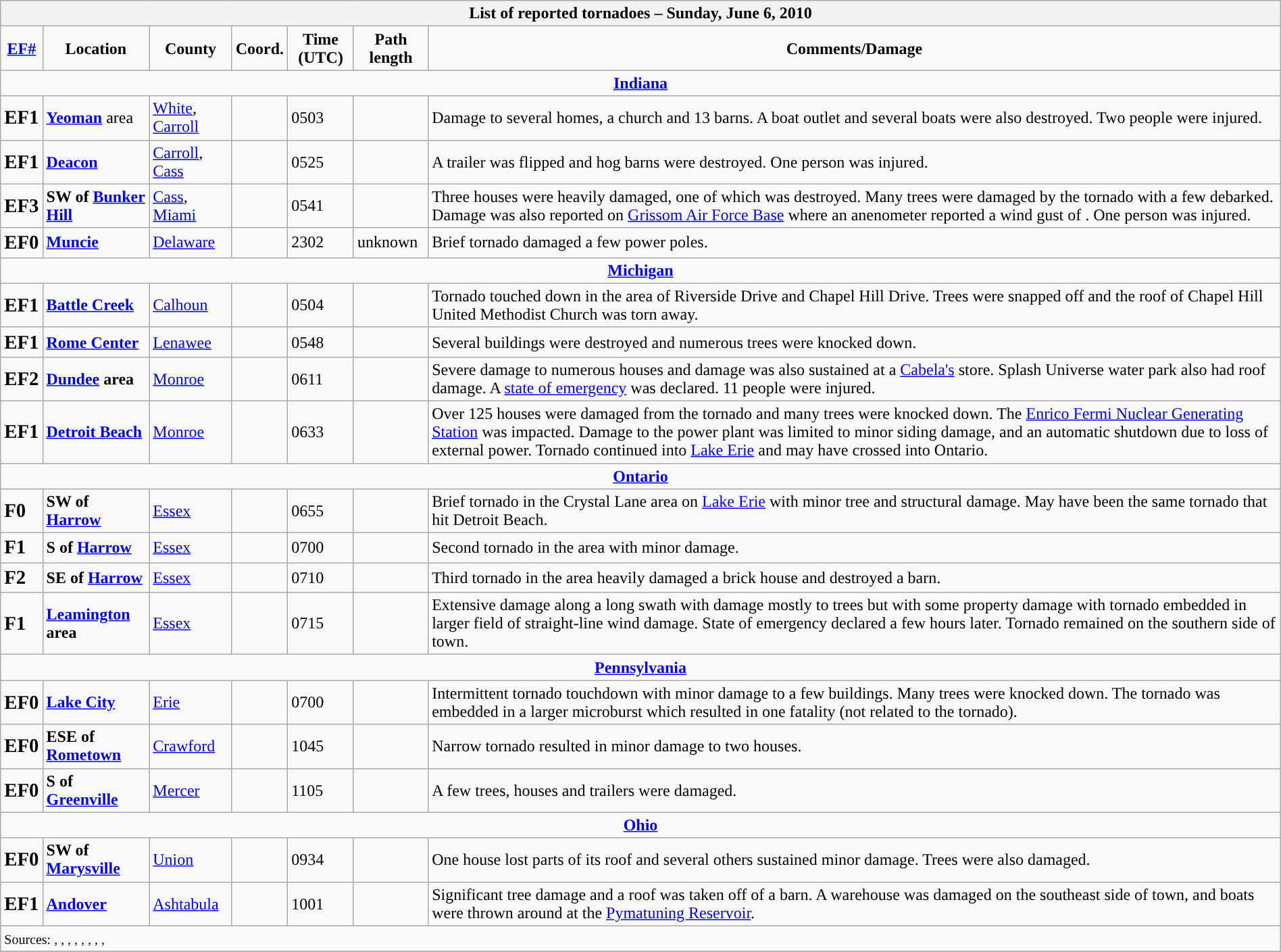<table class="wikitable collapsible" width="100%">
<tr>
<th colspan="7">List of reported tornadoes – Sunday, June 6, 2010</th>
</tr>
<tr style="text-align:center;">
<td><strong><a href='#'>EF#</a></strong></td>
<td><strong>Location</strong></td>
<td><strong>County</strong></td>
<td><strong>Coord.</strong></td>
<td><strong>Time (UTC)</strong></td>
<td><strong>Path length</strong></td>
<td><strong>Comments/Damage</strong></td>
</tr>
<tr>
<td colspan="7" align=center><strong><a href='#'>Indiana</a></strong></td>
</tr>
<tr>
<td><big><strong>EF1</strong></big></td>
<td><strong><a href='#'>Yeoman</a></strong> area</td>
<td><a href='#'>White</a>, <a href='#'>Carroll</a></td>
<td></td>
<td>0503</td>
<td></td>
<td>Damage to several homes, a church and 13 barns. A boat outlet and several boats were also destroyed. Two people were injured.</td>
</tr>
<tr>
<td><big><strong>EF1</strong></big></td>
<td><strong><a href='#'>Deacon</a></strong></td>
<td><a href='#'>Carroll</a>, <a href='#'>Cass</a></td>
<td></td>
<td>0525</td>
<td></td>
<td>A trailer was flipped and hog barns were destroyed. One person was injured.</td>
</tr>
<tr>
<td><big><strong>EF3</strong></big></td>
<td><strong>SW of <a href='#'>Bunker Hill</a></strong></td>
<td><a href='#'>Cass</a>, <a href='#'>Miami</a></td>
<td></td>
<td>0541</td>
<td></td>
<td>Three houses were heavily damaged, one of which was destroyed. Many trees were damaged by the tornado with a few debarked. Damage was also reported on <a href='#'>Grissom Air Force Base</a> where an anenometer reported a wind gust of . One person was injured.</td>
</tr>
<tr>
<td><big><strong>EF0</strong></big></td>
<td><strong><a href='#'>Muncie</a></strong></td>
<td><a href='#'>Delaware</a></td>
<td></td>
<td>2302</td>
<td>unknown</td>
<td>Brief tornado damaged a few power poles.</td>
</tr>
<tr>
<td colspan="7" align=center><strong><a href='#'>Michigan</a></strong></td>
</tr>
<tr>
<td><big><strong>EF1</strong></big></td>
<td><strong><a href='#'>Battle Creek</a></strong></td>
<td><a href='#'>Calhoun</a></td>
<td></td>
<td>0504</td>
<td></td>
<td>Tornado touched down in the area of Riverside Drive and Chapel Hill Drive. Trees were snapped off and the roof of Chapel Hill United Methodist Church was torn away.</td>
</tr>
<tr>
<td><big><strong>EF1</strong></big></td>
<td><strong><a href='#'>Rome Center</a></strong></td>
<td><a href='#'>Lenawee</a></td>
<td></td>
<td>0548</td>
<td></td>
<td>Several buildings were destroyed and numerous trees were knocked down.</td>
</tr>
<tr>
<td><big><strong>EF2</strong></big></td>
<td><strong><a href='#'>Dundee</a> area</strong></td>
<td><a href='#'>Monroe</a></td>
<td></td>
<td>0611</td>
<td></td>
<td>Severe damage to numerous houses and damage was also sustained at a <a href='#'>Cabela's</a> store. Splash Universe water park also had roof damage. A <a href='#'>state of emergency</a> was declared. 11 people were injured.</td>
</tr>
<tr>
<td><big><strong>EF1</strong></big></td>
<td><strong><a href='#'>Detroit Beach</a></strong></td>
<td><a href='#'>Monroe</a></td>
<td></td>
<td>0633</td>
<td></td>
<td>Over 125 houses were damaged from the tornado and many trees were knocked down. The <a href='#'>Enrico Fermi Nuclear Generating Station</a> was impacted. Damage to the power plant was limited to minor siding damage, and an automatic shutdown due to loss of external power. Tornado continued into <a href='#'>Lake Erie</a> and may have crossed into Ontario.</td>
</tr>
<tr>
<td colspan="7" style="text-align:center;"><strong><a href='#'>Ontario</a></strong></td>
</tr>
<tr>
<td><big><strong>F0</strong></big></td>
<td><strong>SW of <a href='#'>Harrow</a></strong></td>
<td><a href='#'>Essex</a></td>
<td></td>
<td>0655</td>
<td></td>
<td>Brief tornado in the Crystal Lane area on <a href='#'>Lake Erie</a> with minor tree and structural damage. May have been the same tornado that hit Detroit Beach.</td>
</tr>
<tr>
<td><big><strong>F1</strong></big></td>
<td><strong>S of <a href='#'>Harrow</a></strong></td>
<td><a href='#'>Essex</a></td>
<td></td>
<td>0700</td>
<td></td>
<td>Second tornado in the area with minor damage.</td>
</tr>
<tr>
<td><big><strong>F2</strong></big></td>
<td><strong>SE of <a href='#'>Harrow</a></strong></td>
<td><a href='#'>Essex</a></td>
<td></td>
<td>0710</td>
<td></td>
<td>Third tornado in the area heavily damaged a brick house and destroyed a barn.</td>
</tr>
<tr>
<td><big><strong>F1</strong></big></td>
<td><strong><a href='#'>Leamington</a> area</strong></td>
<td><a href='#'>Essex</a></td>
<td></td>
<td>0715</td>
<td></td>
<td>Extensive damage along a long swath with damage mostly to trees but with some property damage with tornado embedded in larger field of straight-line wind damage. State of emergency declared a few hours later. Tornado remained on the southern side of town.</td>
</tr>
<tr>
<td colspan="7" align=center><strong><a href='#'>Pennsylvania</a></strong></td>
</tr>
<tr>
<td><big><strong>EF0</strong></big></td>
<td><strong><a href='#'>Lake City</a></strong></td>
<td><a href='#'>Erie</a></td>
<td></td>
<td>0700</td>
<td></td>
<td>Intermittent tornado touchdown with minor damage to a few buildings. Many trees were knocked down. The tornado was embedded in a larger microburst which resulted in one fatality (not related to the tornado).</td>
</tr>
<tr>
<td><big><strong>EF0</strong></big></td>
<td><strong>ESE of <a href='#'>Rometown</a></strong></td>
<td><a href='#'>Crawford</a></td>
<td></td>
<td>1045</td>
<td></td>
<td>Narrow tornado resulted in minor damage to two houses.</td>
</tr>
<tr>
<td><big><strong>EF0</strong></big></td>
<td><strong>S of <a href='#'>Greenville</a></strong></td>
<td><a href='#'>Mercer</a></td>
<td></td>
<td>1105</td>
<td></td>
<td>A few trees, houses and trailers were damaged.</td>
</tr>
<tr>
<td colspan="7" align=center><strong><a href='#'>Ohio</a></strong></td>
</tr>
<tr>
<td><big><strong>EF0</strong></big></td>
<td><strong>SW of <a href='#'>Marysville</a></strong></td>
<td><a href='#'>Union</a></td>
<td></td>
<td>0934</td>
<td></td>
<td>One house lost parts of its roof and several others sustained minor damage. Trees were also damaged.</td>
</tr>
<tr>
<td><big><strong>EF1</strong></big></td>
<td><strong><a href='#'>Andover</a></strong></td>
<td><a href='#'>Ashtabula</a></td>
<td></td>
<td>1001</td>
<td></td>
<td>Significant tree damage and a roof was taken off of a barn. A warehouse was damaged on the southeast side of town, and boats were thrown around at the <a href='#'>Pymatuning Reservoir</a>.</td>
</tr>
<tr>
<td colspan="7"><small>Sources: , , , , , , , , </small></td>
</tr>
<tr>
</tr>
</table>
